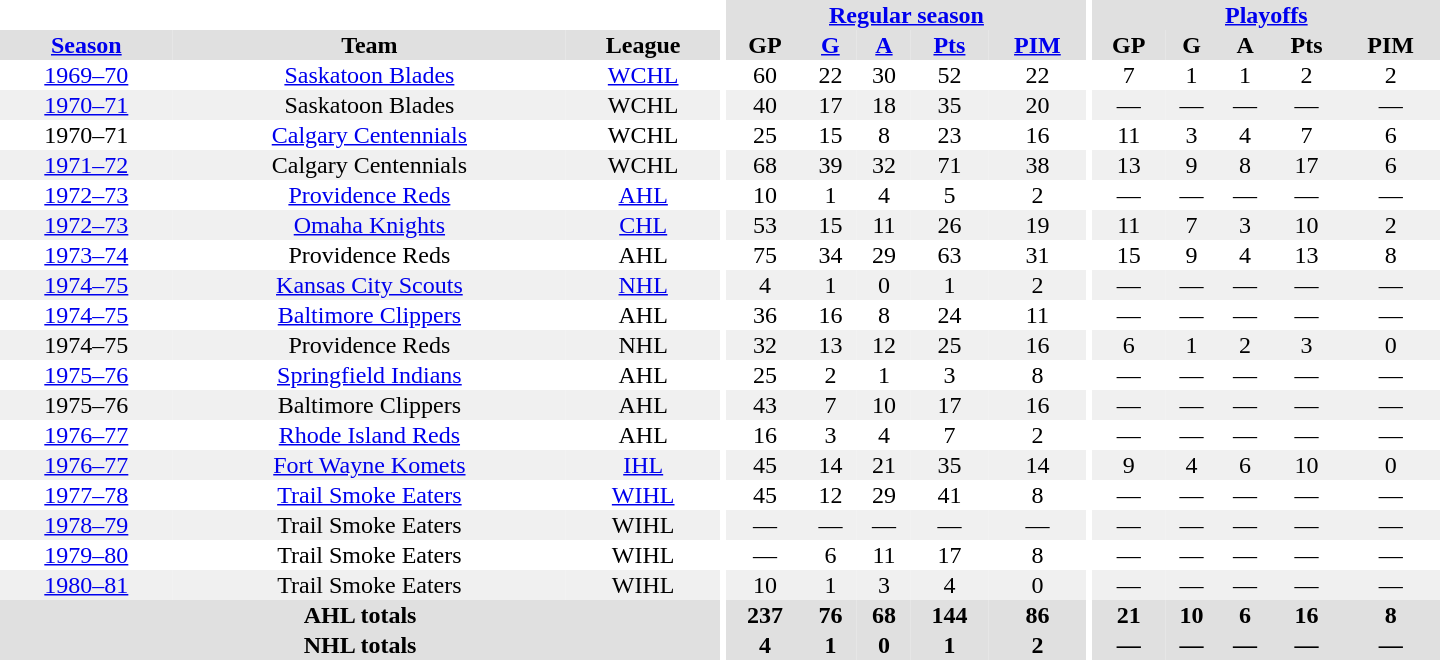<table border="0" cellpadding="1" cellspacing="0" style="text-align:center; width:60em">
<tr bgcolor="#e0e0e0">
<th colspan="3" bgcolor="#ffffff"></th>
<th rowspan="100" bgcolor="#ffffff"></th>
<th colspan="5"><a href='#'>Regular season</a></th>
<th rowspan="100" bgcolor="#ffffff"></th>
<th colspan="5"><a href='#'>Playoffs</a></th>
</tr>
<tr bgcolor="#e0e0e0">
<th><a href='#'>Season</a></th>
<th>Team</th>
<th>League</th>
<th>GP</th>
<th><a href='#'>G</a></th>
<th><a href='#'>A</a></th>
<th><a href='#'>Pts</a></th>
<th><a href='#'>PIM</a></th>
<th>GP</th>
<th>G</th>
<th>A</th>
<th>Pts</th>
<th>PIM</th>
</tr>
<tr>
<td><a href='#'>1969–70</a></td>
<td><a href='#'>Saskatoon Blades</a></td>
<td><a href='#'>WCHL</a></td>
<td>60</td>
<td>22</td>
<td>30</td>
<td>52</td>
<td>22</td>
<td>7</td>
<td>1</td>
<td>1</td>
<td>2</td>
<td>2</td>
</tr>
<tr bgcolor="#f0f0f0">
<td><a href='#'>1970–71</a></td>
<td>Saskatoon Blades</td>
<td>WCHL</td>
<td>40</td>
<td>17</td>
<td>18</td>
<td>35</td>
<td>20</td>
<td>—</td>
<td>—</td>
<td>—</td>
<td>—</td>
<td>—</td>
</tr>
<tr>
<td>1970–71</td>
<td><a href='#'>Calgary Centennials</a></td>
<td>WCHL</td>
<td>25</td>
<td>15</td>
<td>8</td>
<td>23</td>
<td>16</td>
<td>11</td>
<td>3</td>
<td>4</td>
<td>7</td>
<td>6</td>
</tr>
<tr bgcolor="#f0f0f0">
<td><a href='#'>1971–72</a></td>
<td>Calgary Centennials</td>
<td>WCHL</td>
<td>68</td>
<td>39</td>
<td>32</td>
<td>71</td>
<td>38</td>
<td>13</td>
<td>9</td>
<td>8</td>
<td>17</td>
<td>6</td>
</tr>
<tr>
<td><a href='#'>1972–73</a></td>
<td><a href='#'>Providence Reds</a></td>
<td><a href='#'>AHL</a></td>
<td>10</td>
<td>1</td>
<td>4</td>
<td>5</td>
<td>2</td>
<td>—</td>
<td>—</td>
<td>—</td>
<td>—</td>
<td>—</td>
</tr>
<tr bgcolor="#f0f0f0">
<td><a href='#'>1972–73</a></td>
<td><a href='#'>Omaha Knights</a></td>
<td><a href='#'>CHL</a></td>
<td>53</td>
<td>15</td>
<td>11</td>
<td>26</td>
<td>19</td>
<td>11</td>
<td>7</td>
<td>3</td>
<td>10</td>
<td>2</td>
</tr>
<tr>
<td><a href='#'>1973–74</a></td>
<td>Providence Reds</td>
<td>AHL</td>
<td>75</td>
<td>34</td>
<td>29</td>
<td>63</td>
<td>31</td>
<td>15</td>
<td>9</td>
<td>4</td>
<td>13</td>
<td>8</td>
</tr>
<tr bgcolor="#f0f0f0">
<td><a href='#'>1974–75</a></td>
<td><a href='#'>Kansas City Scouts</a></td>
<td><a href='#'>NHL</a></td>
<td>4</td>
<td>1</td>
<td>0</td>
<td>1</td>
<td>2</td>
<td>—</td>
<td>—</td>
<td>—</td>
<td>—</td>
<td>—</td>
</tr>
<tr>
<td><a href='#'>1974–75</a></td>
<td><a href='#'>Baltimore Clippers</a></td>
<td>AHL</td>
<td>36</td>
<td>16</td>
<td>8</td>
<td>24</td>
<td>11</td>
<td>—</td>
<td>—</td>
<td>—</td>
<td>—</td>
<td>—</td>
</tr>
<tr bgcolor="#f0f0f0">
<td>1974–75</td>
<td>Providence Reds</td>
<td>NHL</td>
<td>32</td>
<td>13</td>
<td>12</td>
<td>25</td>
<td>16</td>
<td>6</td>
<td>1</td>
<td>2</td>
<td>3</td>
<td>0</td>
</tr>
<tr>
<td><a href='#'>1975–76</a></td>
<td><a href='#'>Springfield Indians</a></td>
<td>AHL</td>
<td>25</td>
<td>2</td>
<td>1</td>
<td>3</td>
<td>8</td>
<td>—</td>
<td>—</td>
<td>—</td>
<td>—</td>
<td>—</td>
</tr>
<tr bgcolor="#f0f0f0">
<td>1975–76</td>
<td>Baltimore Clippers</td>
<td>AHL</td>
<td>43</td>
<td>7</td>
<td>10</td>
<td>17</td>
<td>16</td>
<td>—</td>
<td>—</td>
<td>—</td>
<td>—</td>
<td>—</td>
</tr>
<tr>
<td><a href='#'>1976–77</a></td>
<td><a href='#'>Rhode Island Reds</a></td>
<td>AHL</td>
<td>16</td>
<td>3</td>
<td>4</td>
<td>7</td>
<td>2</td>
<td>—</td>
<td>—</td>
<td>—</td>
<td>—</td>
<td>—</td>
</tr>
<tr bgcolor="#f0f0f0">
<td><a href='#'>1976–77</a></td>
<td><a href='#'>Fort Wayne Komets</a></td>
<td><a href='#'>IHL</a></td>
<td>45</td>
<td>14</td>
<td>21</td>
<td>35</td>
<td>14</td>
<td>9</td>
<td>4</td>
<td>6</td>
<td>10</td>
<td>0</td>
</tr>
<tr>
<td><a href='#'>1977–78</a></td>
<td><a href='#'>Trail Smoke Eaters</a></td>
<td><a href='#'>WIHL</a></td>
<td>45</td>
<td>12</td>
<td>29</td>
<td>41</td>
<td>8</td>
<td>—</td>
<td>—</td>
<td>—</td>
<td>—</td>
<td>—</td>
</tr>
<tr bgcolor="#f0f0f0">
<td><a href='#'>1978–79</a></td>
<td>Trail Smoke Eaters</td>
<td>WIHL</td>
<td>—</td>
<td>—</td>
<td>—</td>
<td>—</td>
<td>—</td>
<td>—</td>
<td>—</td>
<td>—</td>
<td>—</td>
<td>—</td>
</tr>
<tr>
<td><a href='#'>1979–80</a></td>
<td>Trail Smoke Eaters</td>
<td>WIHL</td>
<td>—</td>
<td>6</td>
<td>11</td>
<td>17</td>
<td>8</td>
<td>—</td>
<td>—</td>
<td>—</td>
<td>—</td>
<td>—</td>
</tr>
<tr bgcolor="#f0f0f0">
<td><a href='#'>1980–81</a></td>
<td>Trail Smoke Eaters</td>
<td>WIHL</td>
<td>10</td>
<td>1</td>
<td>3</td>
<td>4</td>
<td>0</td>
<td>—</td>
<td>—</td>
<td>—</td>
<td>—</td>
<td>—</td>
</tr>
<tr bgcolor="#e0e0e0">
<th colspan="3">AHL totals</th>
<th>237</th>
<th>76</th>
<th>68</th>
<th>144</th>
<th>86</th>
<th>21</th>
<th>10</th>
<th>6</th>
<th>16</th>
<th>8</th>
</tr>
<tr bgcolor="#e0e0e0">
<th colspan="3">NHL totals</th>
<th>4</th>
<th>1</th>
<th>0</th>
<th>1</th>
<th>2</th>
<th>—</th>
<th>—</th>
<th>—</th>
<th>—</th>
<th>—</th>
</tr>
</table>
